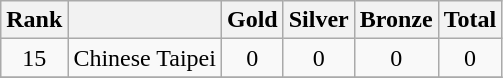<table class=wikitable style="text-align:center">
<tr>
<th>Rank</th>
<th></th>
<th>Gold</th>
<th>Silver</th>
<th>Bronze</th>
<th>Total</th>
</tr>
<tr>
<td>15</td>
<td style="text-align:left"> Chinese Taipei</td>
<td>0</td>
<td>0</td>
<td>0</td>
<td>0</td>
</tr>
<tr>
</tr>
</table>
